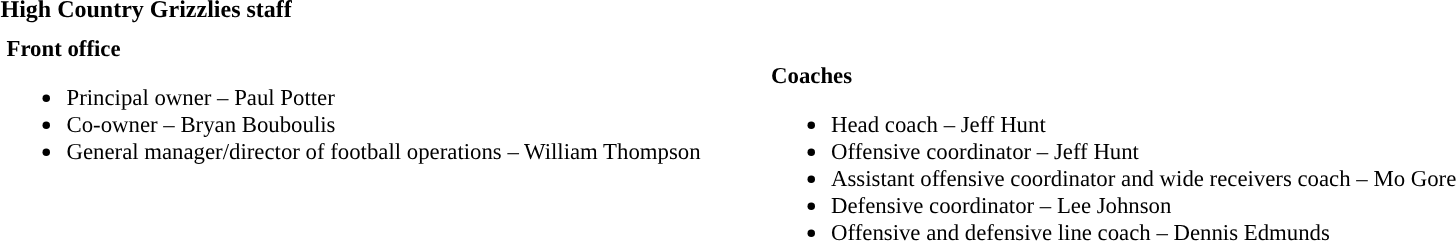<table class="toccolours" style="text-align: left;">
<tr>
<th colspan="7"><strong>High Country Grizzlies staff</strong></th>
</tr>
<tr>
<td colspan=7 align="right"></td>
</tr>
<tr>
<td valign="top"></td>
<td style="font-size: 95%;" valign="top"><strong>Front office</strong><br><ul><li>Principal owner – Paul Potter</li><li>Co-owner – Bryan Bouboulis</li><li>General manager/director of football operations – William Thompson</li></ul></td>
<td width="35"> </td>
<td valign="top"></td>
<td style="font-size: 95%;" valign="top"><br><strong>Coaches</strong><ul><li>Head coach – Jeff Hunt</li><li>Offensive coordinator – Jeff Hunt</li><li>Assistant offensive coordinator and wide receivers coach – Mo Gore</li><li>Defensive coordinator – Lee Johnson</li><li>Offensive and defensive line coach – Dennis Edmunds</li></ul></td>
</tr>
</table>
